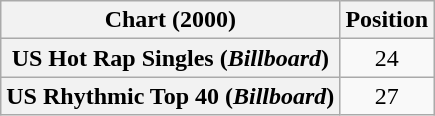<table class="wikitable plainrowheaders" style="text-align:center">
<tr>
<th>Chart (2000)</th>
<th>Position</th>
</tr>
<tr>
<th scope="row">US Hot Rap Singles (<em>Billboard</em>)</th>
<td>24</td>
</tr>
<tr>
<th scope="row">US Rhythmic Top 40 (<em>Billboard</em>)</th>
<td>27</td>
</tr>
</table>
